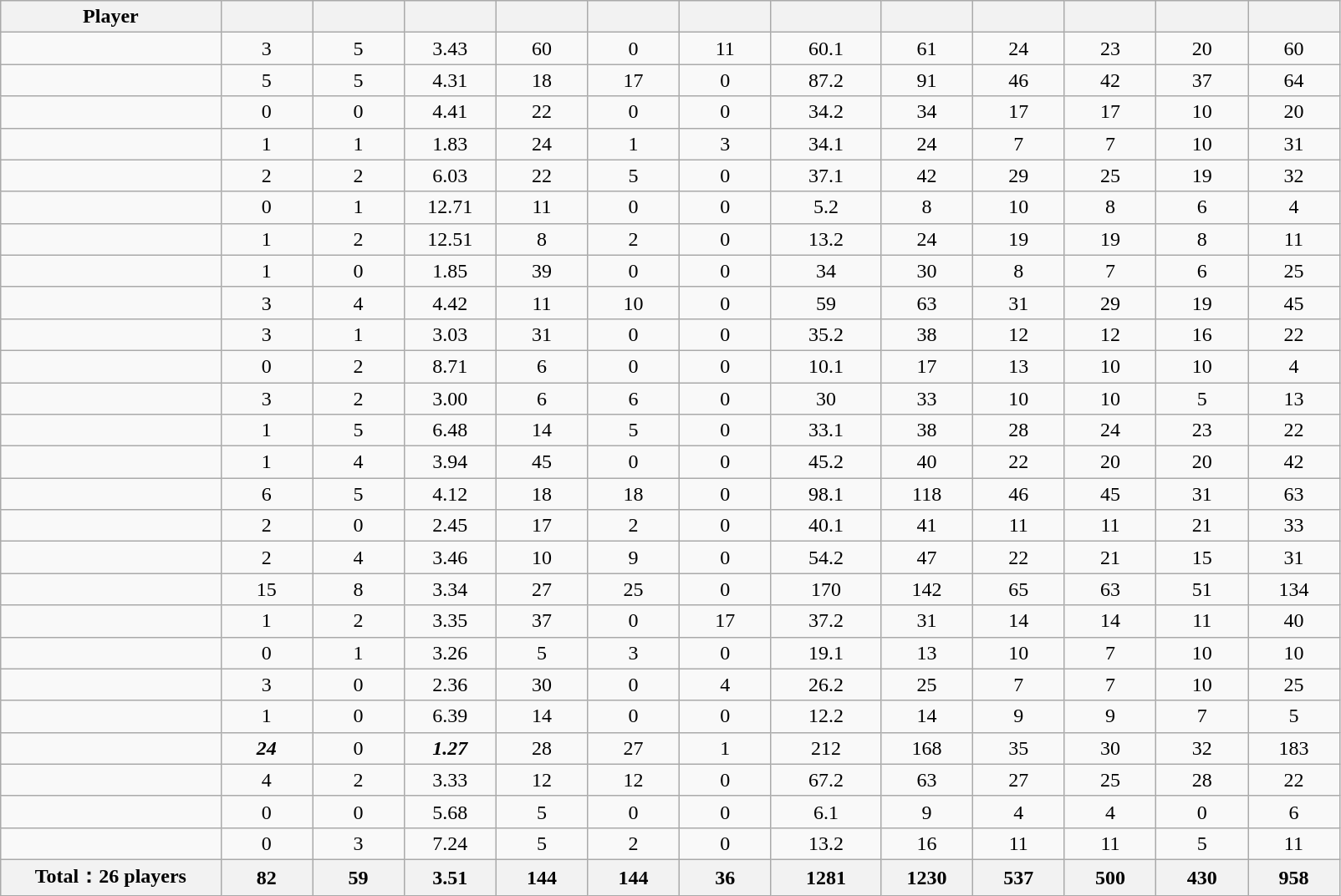<table class="wikitable sortable" style="text-align:center;">
<tr>
<th width="12%">Player</th>
<th width="5%"><a href='#'></a></th>
<th width="5%"><a href='#'></a></th>
<th width="5%"><a href='#'></a></th>
<th width="5%"><a href='#'></a></th>
<th width="5%"><a href='#'></a></th>
<th width="5%"><a href='#'></a></th>
<th width="6%"><a href='#'></a></th>
<th width="5%"><a href='#'></a></th>
<th width="5%"><a href='#'></a></th>
<th width="5%"><a href='#'></a></th>
<th width="5%"><a href='#'></a></th>
<th width="5%"><a href='#'></a></th>
</tr>
<tr>
<td align="left"></td>
<td>3</td>
<td>5</td>
<td>3.43</td>
<td>60</td>
<td>0</td>
<td>11</td>
<td>60.1</td>
<td>61</td>
<td>24</td>
<td>23</td>
<td>20</td>
<td>60</td>
</tr>
<tr>
<td align="left"></td>
<td>5</td>
<td>5</td>
<td>4.31</td>
<td>18</td>
<td>17</td>
<td>0</td>
<td>87.2</td>
<td>91</td>
<td>46</td>
<td>42</td>
<td>37</td>
<td>64</td>
</tr>
<tr>
<td align="left"></td>
<td>0</td>
<td>0</td>
<td>4.41</td>
<td>22</td>
<td>0</td>
<td>0</td>
<td>34.2</td>
<td>34</td>
<td>17</td>
<td>17</td>
<td>10</td>
<td>20</td>
</tr>
<tr>
<td align="left"></td>
<td>1</td>
<td>1</td>
<td>1.83</td>
<td>24</td>
<td>1</td>
<td>3</td>
<td>34.1</td>
<td>24</td>
<td>7</td>
<td>7</td>
<td>10</td>
<td>31</td>
</tr>
<tr>
<td align="left"></td>
<td>2</td>
<td>2</td>
<td>6.03</td>
<td>22</td>
<td>5</td>
<td>0</td>
<td>37.1</td>
<td>42</td>
<td>29</td>
<td>25</td>
<td>19</td>
<td>32</td>
</tr>
<tr>
<td align="left"></td>
<td>0</td>
<td>1</td>
<td>12.71</td>
<td>11</td>
<td>0</td>
<td>0</td>
<td>5.2</td>
<td>8</td>
<td>10</td>
<td>8</td>
<td>6</td>
<td>4</td>
</tr>
<tr>
<td align="left"></td>
<td>1</td>
<td>2</td>
<td>12.51</td>
<td>8</td>
<td>2</td>
<td>0</td>
<td>13.2</td>
<td>24</td>
<td>19</td>
<td>19</td>
<td>8</td>
<td>11</td>
</tr>
<tr>
<td align="left"></td>
<td>1</td>
<td>0</td>
<td>1.85</td>
<td>39</td>
<td>0</td>
<td>0</td>
<td>34</td>
<td>30</td>
<td>8</td>
<td>7</td>
<td>6</td>
<td>25</td>
</tr>
<tr>
<td align="left"></td>
<td>3</td>
<td>4</td>
<td>4.42</td>
<td>11</td>
<td>10</td>
<td>0</td>
<td>59</td>
<td>63</td>
<td>31</td>
<td>29</td>
<td>19</td>
<td>45</td>
</tr>
<tr>
<td align="left"></td>
<td>3</td>
<td>1</td>
<td>3.03</td>
<td>31</td>
<td>0</td>
<td>0</td>
<td>35.2</td>
<td>38</td>
<td>12</td>
<td>12</td>
<td>16</td>
<td>22</td>
</tr>
<tr>
<td align="left"></td>
<td>0</td>
<td>2</td>
<td>8.71</td>
<td>6</td>
<td>0</td>
<td>0</td>
<td>10.1</td>
<td>17</td>
<td>13</td>
<td>10</td>
<td>10</td>
<td>4</td>
</tr>
<tr>
<td align="left"></td>
<td>3</td>
<td>2</td>
<td>3.00</td>
<td>6</td>
<td>6</td>
<td>0</td>
<td>30</td>
<td>33</td>
<td>10</td>
<td>10</td>
<td>5</td>
<td>13</td>
</tr>
<tr>
<td align="left"></td>
<td>1</td>
<td>5</td>
<td>6.48</td>
<td>14</td>
<td>5</td>
<td>0</td>
<td>33.1</td>
<td>38</td>
<td>28</td>
<td>24</td>
<td>23</td>
<td>22</td>
</tr>
<tr>
<td align="left"></td>
<td>1</td>
<td>4</td>
<td>3.94</td>
<td>45</td>
<td>0</td>
<td>0</td>
<td>45.2</td>
<td>40</td>
<td>22</td>
<td>20</td>
<td>20</td>
<td>42</td>
</tr>
<tr>
<td align="left"></td>
<td>6</td>
<td>5</td>
<td>4.12</td>
<td>18</td>
<td>18</td>
<td>0</td>
<td>98.1</td>
<td>118</td>
<td>46</td>
<td>45</td>
<td>31</td>
<td>63</td>
</tr>
<tr>
<td align="left"></td>
<td>2</td>
<td>0</td>
<td>2.45</td>
<td>17</td>
<td>2</td>
<td>0</td>
<td>40.1</td>
<td>41</td>
<td>11</td>
<td>11</td>
<td>21</td>
<td>33</td>
</tr>
<tr>
<td align="left"></td>
<td>2</td>
<td>4</td>
<td>3.46</td>
<td>10</td>
<td>9</td>
<td>0</td>
<td>54.2</td>
<td>47</td>
<td>22</td>
<td>21</td>
<td>15</td>
<td>31</td>
</tr>
<tr>
<td align="left"></td>
<td>15</td>
<td>8</td>
<td>3.34</td>
<td>27</td>
<td>25</td>
<td>0</td>
<td>170</td>
<td>142</td>
<td>65</td>
<td>63</td>
<td>51</td>
<td>134</td>
</tr>
<tr>
<td align="left"></td>
<td>1</td>
<td>2</td>
<td>3.35</td>
<td>37</td>
<td>0</td>
<td>17</td>
<td>37.2</td>
<td>31</td>
<td>14</td>
<td>14</td>
<td>11</td>
<td>40</td>
</tr>
<tr>
<td align="left"></td>
<td>0</td>
<td>1</td>
<td>3.26</td>
<td>5</td>
<td>3</td>
<td>0</td>
<td>19.1</td>
<td>13</td>
<td>10</td>
<td>7</td>
<td>10</td>
<td>10</td>
</tr>
<tr>
<td align="left"></td>
<td>3</td>
<td>0</td>
<td>2.36</td>
<td>30</td>
<td>0</td>
<td>4</td>
<td>26.2</td>
<td>25</td>
<td>7</td>
<td>7</td>
<td>10</td>
<td>25</td>
</tr>
<tr>
<td align="left"></td>
<td>1</td>
<td>0</td>
<td>6.39</td>
<td>14</td>
<td>0</td>
<td>0</td>
<td>12.2</td>
<td>14</td>
<td>9</td>
<td>9</td>
<td>7</td>
<td>5</td>
</tr>
<tr>
<td align="left"></td>
<td><strong><em>24</em></strong></td>
<td>0</td>
<td><strong><em>1.27</em></strong></td>
<td>28</td>
<td>27</td>
<td>1</td>
<td>212</td>
<td>168</td>
<td>35</td>
<td>30</td>
<td>32</td>
<td>183</td>
</tr>
<tr>
<td align="left"></td>
<td>4</td>
<td>2</td>
<td>3.33</td>
<td>12</td>
<td>12</td>
<td>0</td>
<td>67.2</td>
<td>63</td>
<td>27</td>
<td>25</td>
<td>28</td>
<td>22</td>
</tr>
<tr>
<td align="left"></td>
<td>0</td>
<td>0</td>
<td>5.68</td>
<td>5</td>
<td>0</td>
<td>0</td>
<td>6.1</td>
<td>9</td>
<td>4</td>
<td>4</td>
<td>0</td>
<td>6</td>
</tr>
<tr>
<td align="left"></td>
<td>0</td>
<td>3</td>
<td>7.24</td>
<td>5</td>
<td>2</td>
<td>0</td>
<td>13.2</td>
<td>16</td>
<td>11</td>
<td>11</td>
<td>5</td>
<td>11</td>
</tr>
<tr>
<th>Total：26 players</th>
<th>82</th>
<th>59</th>
<th>3.51</th>
<th>144</th>
<th>144</th>
<th>36</th>
<th>1281</th>
<th>1230</th>
<th>537</th>
<th>500</th>
<th>430</th>
<th>958</th>
</tr>
</table>
